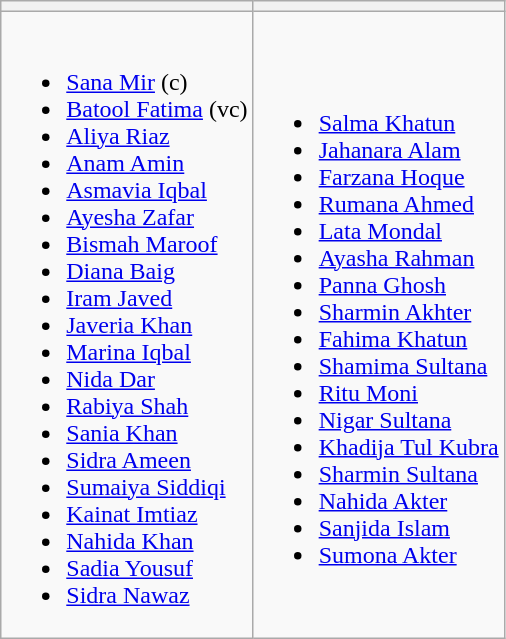<table class="wikitable">
<tr>
<th></th>
<th></th>
</tr>
<tr>
<td><br><ul><li><a href='#'>Sana Mir</a> (c)</li><li><a href='#'>Batool Fatima</a> (vc)</li><li><a href='#'>Aliya Riaz</a></li><li><a href='#'>Anam Amin</a></li><li><a href='#'>Asmavia Iqbal</a></li><li><a href='#'>Ayesha Zafar</a></li><li><a href='#'>Bismah Maroof</a></li><li><a href='#'>Diana Baig</a></li><li><a href='#'>Iram Javed</a></li><li><a href='#'>Javeria Khan</a></li><li><a href='#'>Marina Iqbal</a></li><li><a href='#'>Nida Dar</a></li><li><a href='#'>Rabiya Shah</a></li><li><a href='#'>Sania Khan</a></li><li><a href='#'>Sidra Ameen</a></li><li><a href='#'>Sumaiya Siddiqi</a></li><li><a href='#'>Kainat Imtiaz</a></li><li><a href='#'>Nahida Khan</a></li><li><a href='#'>Sadia Yousuf</a></li><li><a href='#'>Sidra Nawaz</a></li></ul></td>
<td><br><ul><li><a href='#'>Salma Khatun</a></li><li><a href='#'>Jahanara Alam</a></li><li><a href='#'>Farzana Hoque</a></li><li><a href='#'>Rumana Ahmed</a></li><li><a href='#'>Lata Mondal</a></li><li><a href='#'>Ayasha Rahman</a></li><li><a href='#'>Panna Ghosh</a></li><li><a href='#'>Sharmin Akhter</a></li><li><a href='#'>Fahima Khatun</a></li><li><a href='#'>Shamima Sultana</a></li><li><a href='#'>Ritu Moni</a></li><li><a href='#'>Nigar Sultana</a></li><li><a href='#'>Khadija Tul Kubra</a></li><li><a href='#'>Sharmin Sultana</a></li><li><a href='#'>Nahida Akter</a></li><li><a href='#'>Sanjida Islam</a></li><li><a href='#'>Sumona Akter</a></li></ul></td>
</tr>
</table>
